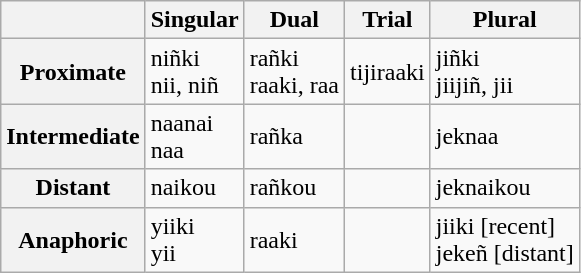<table class="wikitable">
<tr>
<th></th>
<th>Singular</th>
<th>Dual</th>
<th>Trial</th>
<th>Plural</th>
</tr>
<tr>
<th>Proximate</th>
<td>niñki<br>nii, niñ</td>
<td>rañki<br>raaki, raa</td>
<td>tijiraaki</td>
<td>jiñki<br>jiijiñ, jii</td>
</tr>
<tr>
<th>Intermediate</th>
<td>naanai<br>naa</td>
<td>rañka</td>
<td></td>
<td>jeknaa</td>
</tr>
<tr>
<th>Distant</th>
<td>naikou</td>
<td>rañkou</td>
<td></td>
<td>jeknaikou</td>
</tr>
<tr>
<th>Anaphoric</th>
<td>yiiki<br>yii</td>
<td>raaki</td>
<td></td>
<td>jiiki [recent]<br>jekeñ [distant]</td>
</tr>
</table>
